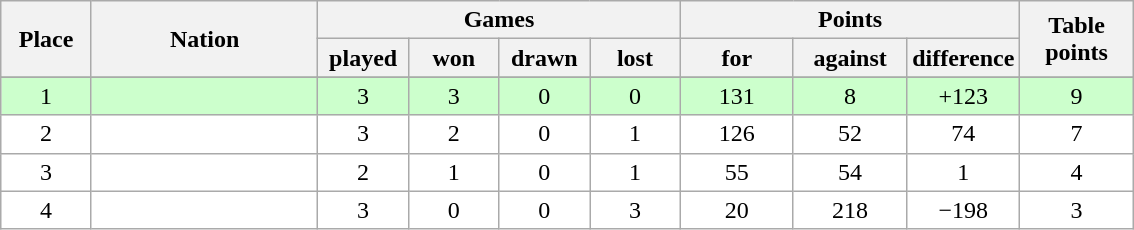<table class="wikitable">
<tr>
<th rowspan=2 width="8%">Place</th>
<th rowspan=2 width="20%">Nation</th>
<th colspan=4 width="32%">Games</th>
<th colspan=3 width="30%">Points</th>
<th rowspan=2 width="10%">Table<br>points</th>
</tr>
<tr>
<th width="8%">played</th>
<th width="8%">won</th>
<th width="8%">drawn</th>
<th width="8%">lost</th>
<th width="10%">for</th>
<th width="10%">against</th>
<th width="10%">difference</th>
</tr>
<tr>
</tr>
<tr bgcolor=#ccffcc align=center>
<td>1</td>
<td align=left></td>
<td>3</td>
<td>3</td>
<td>0</td>
<td>0</td>
<td>131</td>
<td>8</td>
<td>+123</td>
<td>9</td>
</tr>
<tr bgcolor=#ffffff align=center>
<td>2</td>
<td align=left></td>
<td>3</td>
<td>2</td>
<td>0</td>
<td>1</td>
<td>126</td>
<td>52</td>
<td>74</td>
<td>7</td>
</tr>
<tr bgcolor=#ffffff align=center>
<td>3</td>
<td align=left></td>
<td>2</td>
<td>1</td>
<td>0</td>
<td>1</td>
<td>55</td>
<td>54</td>
<td>1</td>
<td>4</td>
</tr>
<tr bgcolor=#ffffff align=center>
<td>4</td>
<td align=left></td>
<td>3</td>
<td>0</td>
<td>0</td>
<td>3</td>
<td>20</td>
<td>218</td>
<td>−198</td>
<td>3</td>
</tr>
</table>
